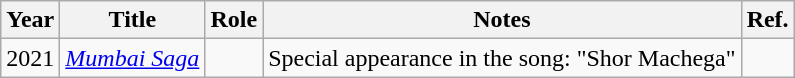<table class="wikitable">
<tr>
<th scope="col">Year</th>
<th scope="col">Title</th>
<th scope="col">Role</th>
<th scope="col">Notes</th>
<th>Ref.</th>
</tr>
<tr>
<td>2021</td>
<td><em><a href='#'>Mumbai Saga</a></em></td>
<td></td>
<td>Special appearance in the song: "Shor Machega"</td>
<td></td>
</tr>
</table>
